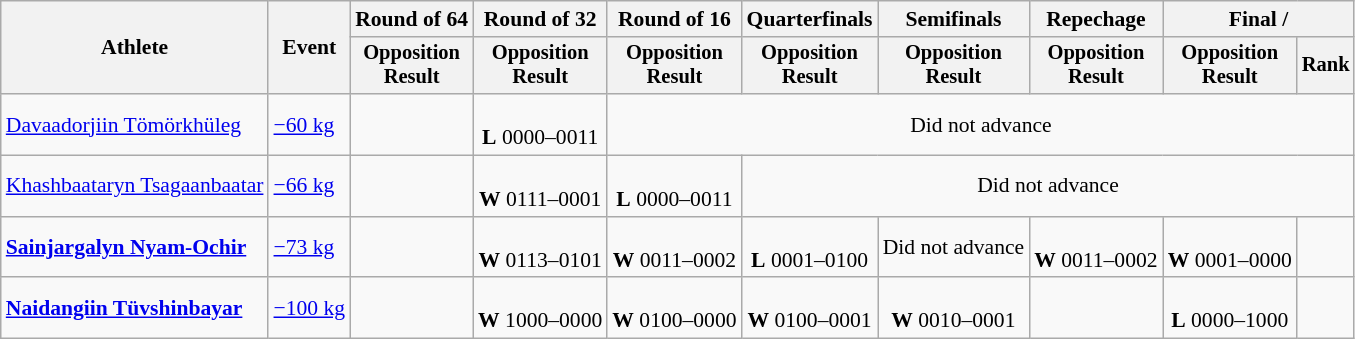<table class="wikitable" style="font-size:90%">
<tr>
<th rowspan="2">Athlete</th>
<th rowspan="2">Event</th>
<th>Round of 64</th>
<th>Round of 32</th>
<th>Round of 16</th>
<th>Quarterfinals</th>
<th>Semifinals</th>
<th>Repechage</th>
<th colspan=2>Final / </th>
</tr>
<tr style="font-size:95%">
<th>Opposition<br>Result</th>
<th>Opposition<br>Result</th>
<th>Opposition<br>Result</th>
<th>Opposition<br>Result</th>
<th>Opposition<br>Result</th>
<th>Opposition<br>Result</th>
<th>Opposition<br>Result</th>
<th>Rank</th>
</tr>
<tr align=center>
<td align=left><a href='#'>Davaadorjiin Tömörkhüleg</a></td>
<td align=left><a href='#'>−60 kg</a></td>
<td></td>
<td><br><strong>L</strong> 0000–0011</td>
<td colspan=6>Did not advance</td>
</tr>
<tr align=center>
<td align=left><a href='#'>Khashbaataryn Tsagaanbaatar</a></td>
<td align=left><a href='#'>−66 kg</a></td>
<td></td>
<td><br><strong>W</strong> 0111–0001</td>
<td><br><strong>L</strong> 0000–0011</td>
<td colspan=5>Did not advance</td>
</tr>
<tr align=center>
<td align=left><strong><a href='#'>Sainjargalyn Nyam-Ochir</a></strong></td>
<td align=left><a href='#'>−73 kg</a></td>
<td></td>
<td><br><strong>W</strong> 0113–0101</td>
<td><br><strong>W</strong> 0011–0002</td>
<td><br><strong>L</strong> 0001–0100</td>
<td>Did not advance</td>
<td><br><strong>W</strong> 0011–0002</td>
<td><br><strong>W</strong> 0001–0000</td>
<td></td>
</tr>
<tr align=center>
<td align=left><strong><a href='#'>Naidangiin Tüvshinbayar</a></strong></td>
<td align=left><a href='#'>−100 kg</a></td>
<td></td>
<td><br><strong>W</strong> 1000–0000</td>
<td><br><strong>W</strong> 0100–0000</td>
<td><br><strong>W</strong> 0100–0001</td>
<td><br><strong>W</strong> 0010–0001</td>
<td></td>
<td><br><strong>L</strong> 0000–1000</td>
<td></td>
</tr>
</table>
